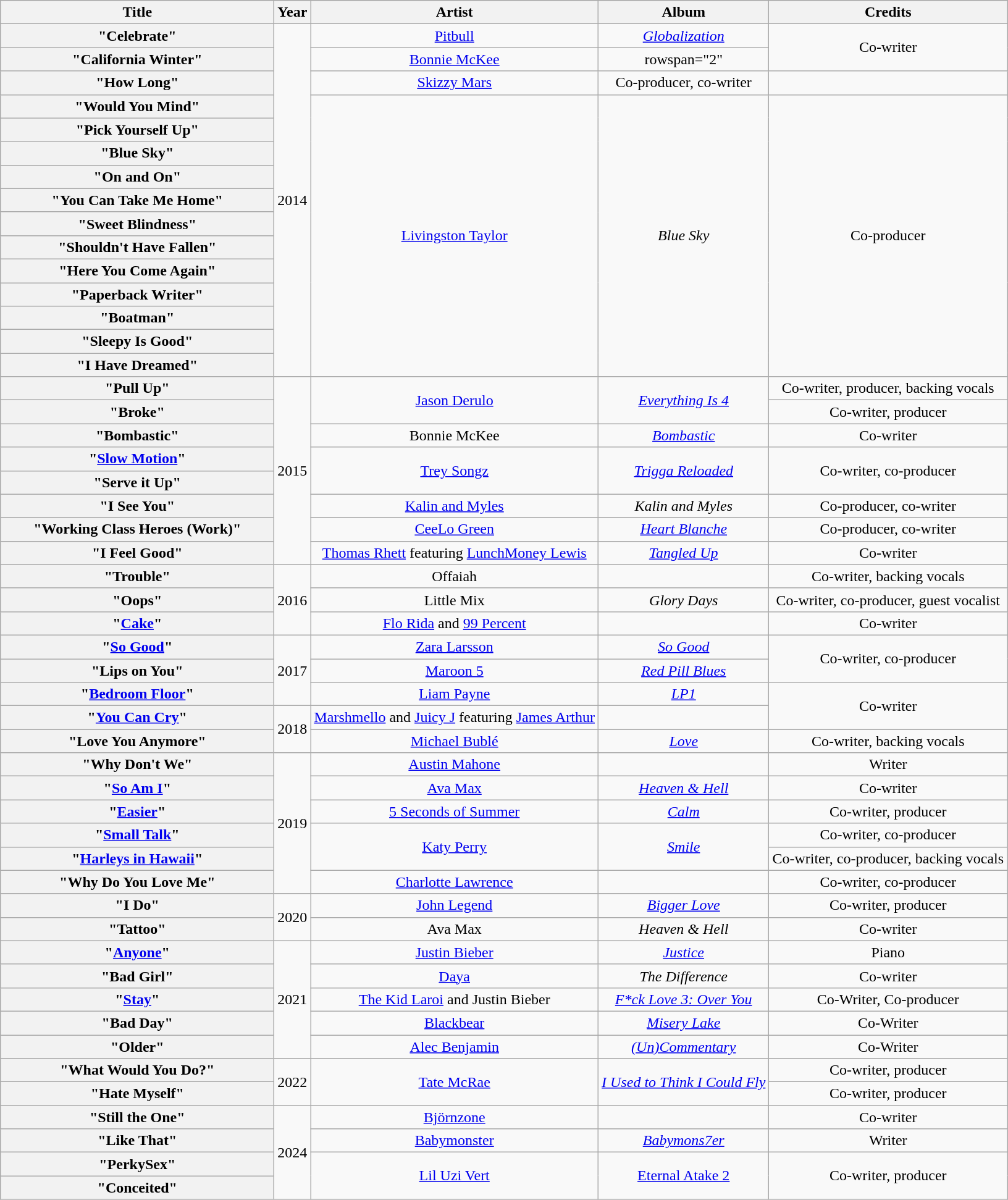<table class="wikitable plainrowheaders" style="text-align:center;">
<tr>
<th scope="col" style="width:18em;">Title</th>
<th scope="col">Year</th>
<th scope="col">Artist</th>
<th scope="col">Album</th>
<th scope="col">Credits</th>
</tr>
<tr>
<th scope="row">"Celebrate"</th>
<td rowspan="15">2014</td>
<td><a href='#'>Pitbull</a></td>
<td><em><a href='#'>Globalization</a></em></td>
<td rowspan="2">Co-writer</td>
</tr>
<tr>
<th scope="row">"California Winter"</th>
<td><a href='#'>Bonnie McKee</a></td>
<td>rowspan="2" </td>
</tr>
<tr>
<th scope="row">"How Long"</th>
<td><a href='#'>Skizzy Mars</a></td>
<td>Co-producer, co-writer</td>
</tr>
<tr>
<th scope="row">"Would You Mind"</th>
<td rowspan="12"><a href='#'>Livingston Taylor</a></td>
<td rowspan="12"><em>Blue Sky</em></td>
<td rowspan="12">Co-producer</td>
</tr>
<tr>
<th scope="row">"Pick Yourself Up"</th>
</tr>
<tr>
<th scope="row">"Blue Sky"</th>
</tr>
<tr>
<th scope="row">"On and On"</th>
</tr>
<tr>
<th scope="row">"You Can Take Me Home"</th>
</tr>
<tr>
<th scope="row">"Sweet Blindness"</th>
</tr>
<tr>
<th scope="row">"Shouldn't Have Fallen"</th>
</tr>
<tr>
<th scope="row">"Here You Come Again"</th>
</tr>
<tr>
<th scope="row">"Paperback Writer"</th>
</tr>
<tr>
<th scope="row">"Boatman"</th>
</tr>
<tr>
<th scope="row">"Sleepy Is Good"</th>
</tr>
<tr>
<th scope="row">"I Have Dreamed"</th>
</tr>
<tr>
<th scope="row">"Pull Up"</th>
<td rowspan="8">2015</td>
<td rowspan="2"><a href='#'>Jason Derulo</a></td>
<td rowspan="2"><em><a href='#'>Everything Is 4</a></em></td>
<td>Co-writer, producer, backing vocals</td>
</tr>
<tr>
<th scope="row">"Broke"</th>
<td>Co-writer, producer</td>
</tr>
<tr>
<th scope="row">"Bombastic"</th>
<td>Bonnie McKee</td>
<td><em><a href='#'>Bombastic</a></em></td>
<td>Co-writer</td>
</tr>
<tr>
<th scope="row">"<a href='#'>Slow Motion</a>"</th>
<td rowspan="2"><a href='#'>Trey Songz</a></td>
<td rowspan="2"><em><a href='#'>Trigga Reloaded</a></em></td>
<td rowspan="2">Co-writer, co-producer</td>
</tr>
<tr>
<th scope="row">"Serve it Up"</th>
</tr>
<tr>
<th scope="row">"I See You"</th>
<td><a href='#'>Kalin and Myles</a></td>
<td><em>Kalin and Myles</em></td>
<td>Co-producer, co-writer</td>
</tr>
<tr>
<th scope="row">"Working Class Heroes (Work)"</th>
<td><a href='#'>CeeLo Green</a></td>
<td><em><a href='#'>Heart Blanche</a></em></td>
<td>Co-producer, co-writer</td>
</tr>
<tr>
<th scope="row">"I Feel Good"</th>
<td><a href='#'>Thomas Rhett</a> featuring <a href='#'>LunchMoney Lewis</a></td>
<td><em><a href='#'>Tangled Up</a></em></td>
<td>Co-writer</td>
</tr>
<tr>
<th scope="row">"Trouble"</th>
<td rowspan="3">2016</td>
<td>Offaiah</td>
<td></td>
<td>Co-writer, backing vocals</td>
</tr>
<tr>
<th scope="row">"Oops"</th>
<td>Little Mix</td>
<td><em>Glory Days</em></td>
<td>Co-writer, co-producer, guest vocalist</td>
</tr>
<tr>
<th scope="row">"<a href='#'>Cake</a>"</th>
<td><a href='#'>Flo Rida</a> and <a href='#'>99 Percent</a></td>
<td></td>
<td>Co-writer</td>
</tr>
<tr>
<th scope="row">"<a href='#'>So Good</a>"</th>
<td rowspan="3">2017</td>
<td><a href='#'>Zara Larsson</a></td>
<td><em><a href='#'>So Good</a></em></td>
<td rowspan="2">Co-writer, co-producer</td>
</tr>
<tr>
<th scope="row">"Lips on You"</th>
<td><a href='#'>Maroon 5</a></td>
<td><em><a href='#'>Red Pill Blues</a></em></td>
</tr>
<tr>
<th scope="row">"<a href='#'>Bedroom Floor</a>"</th>
<td><a href='#'>Liam Payne</a></td>
<td><em><a href='#'>LP1</a></em></td>
<td rowspan="2">Co-writer</td>
</tr>
<tr>
<th scope="row">"<a href='#'>You Can Cry</a>"</th>
<td rowspan="2">2018</td>
<td><a href='#'>Marshmello</a> and <a href='#'>Juicy J</a> featuring <a href='#'>James Arthur</a></td>
<td></td>
</tr>
<tr>
<th scope="row">"Love You Anymore"</th>
<td><a href='#'>Michael Bublé</a></td>
<td><em><a href='#'>Love</a></em></td>
<td>Co-writer, backing vocals</td>
</tr>
<tr>
<th scope="row">"Why Don't We"</th>
<td rowspan="6">2019</td>
<td><a href='#'>Austin Mahone</a></td>
<td></td>
<td>Writer</td>
</tr>
<tr>
<th scope="row">"<a href='#'>So Am I</a>"</th>
<td><a href='#'>Ava Max</a></td>
<td><em><a href='#'>Heaven & Hell</a></em></td>
<td>Co-writer</td>
</tr>
<tr>
<th scope="row">"<a href='#'>Easier</a>"</th>
<td><a href='#'>5 Seconds of Summer</a></td>
<td><em><a href='#'>Calm</a></em></td>
<td>Co-writer, producer</td>
</tr>
<tr>
<th scope="row">"<a href='#'>Small Talk</a>"</th>
<td rowspan="2"><a href='#'>Katy Perry</a></td>
<td rowspan="2"><em><a href='#'>Smile</a></em></td>
<td>Co-writer, co-producer</td>
</tr>
<tr>
<th scope="row">"<a href='#'>Harleys in Hawaii</a>"</th>
<td>Co-writer, co-producer, backing vocals</td>
</tr>
<tr>
<th scope="row">"Why Do You Love Me"</th>
<td><a href='#'>Charlotte Lawrence</a></td>
<td></td>
<td>Co-writer, co-producer</td>
</tr>
<tr>
<th scope="row">"I Do"</th>
<td rowspan="2">2020</td>
<td><a href='#'>John Legend</a></td>
<td><em><a href='#'>Bigger Love</a></em></td>
<td>Co-writer, producer</td>
</tr>
<tr>
<th scope="row">"Tattoo"</th>
<td>Ava Max</td>
<td><em>Heaven & Hell</em></td>
<td>Co-writer</td>
</tr>
<tr>
<th scope="row">"<a href='#'>Anyone</a>"</th>
<td rowspan="5">2021</td>
<td><a href='#'>Justin Bieber</a></td>
<td><em><a href='#'>Justice</a></em></td>
<td>Piano</td>
</tr>
<tr>
<th scope="row">"Bad Girl"</th>
<td><a href='#'>Daya</a></td>
<td><em>The Difference</em></td>
<td>Co-writer</td>
</tr>
<tr>
<th scope="row">"<a href='#'>Stay</a>"</th>
<td><a href='#'>The Kid Laroi</a> and Justin Bieber</td>
<td><em><a href='#'>F*ck Love 3: Over You</a></em></td>
<td>Co-Writer, Co-producer</td>
</tr>
<tr>
<th scope="row">"Bad Day"</th>
<td><a href='#'>Blackbear</a></td>
<td><em><a href='#'>Misery Lake</a></em></td>
<td>Co-Writer</td>
</tr>
<tr>
<th scope="row">"Older"</th>
<td><a href='#'>Alec Benjamin</a></td>
<td><em><a href='#'>(Un)Commentary</a></em></td>
<td>Co-Writer</td>
</tr>
<tr>
<th scope="row">"What Would You Do?"</th>
<td rowspan="2">2022</td>
<td rowspan="2"><a href='#'>Tate McRae</a></td>
<td rowspan="2"><em><a href='#'>I Used to Think I Could Fly</a></em></td>
<td>Co-writer, producer</td>
</tr>
<tr>
<th scope="row">"Hate Myself"</th>
<td>Co-writer, producer</td>
</tr>
<tr>
<th scope="row">"Still the One"</th>
<td rowspan="4">2024</td>
<td><a href='#'>Björnzone</a></td>
<td></td>
<td>Co-writer</td>
</tr>
<tr>
<th scope="row">"Like That"</th>
<td><a href='#'>Babymonster</a></td>
<td><em><a href='#'>Babymons7er</a></em></td>
<td>Writer</td>
</tr>
<tr>
<th scope="row">"PerkySex"</th>
<td rowspan="2"><a href='#'>Lil Uzi Vert</a></td>
<td rowspan="2"><a href='#'>Eternal Atake 2</a></td>
<td rowspan="2">Co-writer, producer</td>
</tr>
<tr>
<th scope="row">"Conceited"</th>
</tr>
</table>
